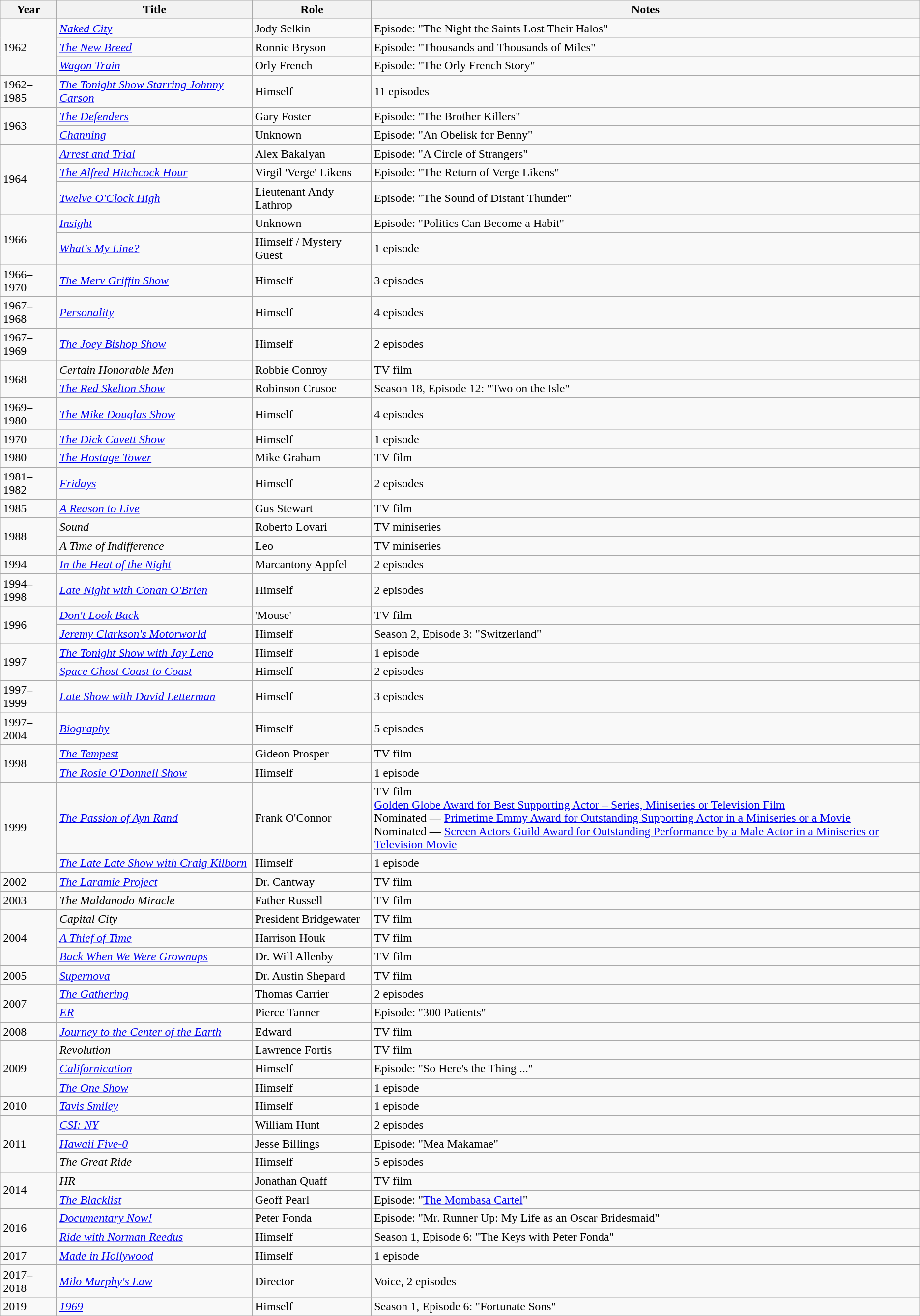<table class="wikitable sortable">
<tr>
<th>Year</th>
<th>Title</th>
<th>Role</th>
<th class="unsortable">Notes</th>
</tr>
<tr>
<td rowspan="3">1962</td>
<td><em><a href='#'>Naked City</a></em></td>
<td>Jody Selkin</td>
<td>Episode: "The Night the Saints Lost Their Halos"</td>
</tr>
<tr>
<td><em><a href='#'>The New Breed</a></em></td>
<td>Ronnie Bryson</td>
<td>Episode: "Thousands and Thousands of Miles"</td>
</tr>
<tr>
<td><em><a href='#'>Wagon Train</a></em></td>
<td>Orly French</td>
<td>Episode: "The Orly French Story"</td>
</tr>
<tr>
<td>1962–1985</td>
<td><em><a href='#'>The Tonight Show Starring Johnny Carson</a></em></td>
<td>Himself</td>
<td>11 episodes</td>
</tr>
<tr>
<td rowspan="2">1963</td>
<td><em><a href='#'>The Defenders</a></em></td>
<td>Gary Foster</td>
<td>Episode: "The Brother Killers"</td>
</tr>
<tr>
<td><em><a href='#'>Channing</a></em></td>
<td>Unknown</td>
<td>Episode: "An Obelisk for Benny"</td>
</tr>
<tr>
<td rowspan="3">1964</td>
<td><em><a href='#'>Arrest and Trial</a></em></td>
<td>Alex Bakalyan</td>
<td>Episode: "A Circle of Strangers"</td>
</tr>
<tr>
<td><em><a href='#'>The Alfred Hitchcock Hour</a></em></td>
<td>Virgil 'Verge' Likens</td>
<td>Episode: "The Return of Verge Likens"</td>
</tr>
<tr>
<td><em><a href='#'>Twelve O'Clock High</a></em></td>
<td>Lieutenant Andy Lathrop</td>
<td>Episode: "The Sound of Distant Thunder"</td>
</tr>
<tr>
<td rowspan="2">1966</td>
<td><em><a href='#'>Insight</a></em></td>
<td>Unknown</td>
<td>Episode: "Politics Can Become a Habit"</td>
</tr>
<tr>
<td><em><a href='#'>What's My Line?</a></em></td>
<td>Himself / Mystery Guest</td>
<td>1 episode</td>
</tr>
<tr>
<td>1966–1970</td>
<td><em><a href='#'>The Merv Griffin Show</a></em></td>
<td>Himself</td>
<td>3 episodes</td>
</tr>
<tr>
<td>1967–1968</td>
<td><em><a href='#'>Personality</a></em></td>
<td>Himself</td>
<td>4 episodes</td>
</tr>
<tr>
<td>1967–1969</td>
<td><em><a href='#'>The Joey Bishop Show</a></em></td>
<td>Himself</td>
<td>2 episodes</td>
</tr>
<tr>
<td rowspan="2">1968</td>
<td><em>Certain Honorable Men</em></td>
<td>Robbie Conroy</td>
<td>TV film</td>
</tr>
<tr>
<td><em><a href='#'>The Red Skelton Show</a></em></td>
<td>Robinson Crusoe</td>
<td>Season 18, Episode 12: "Two on the Isle"</td>
</tr>
<tr>
<td>1969–1980</td>
<td><em><a href='#'>The Mike Douglas Show</a></em></td>
<td>Himself</td>
<td>4 episodes</td>
</tr>
<tr>
<td>1970</td>
<td><em><a href='#'>The Dick Cavett Show</a></em></td>
<td>Himself</td>
<td>1 episode</td>
</tr>
<tr 1977 Outlaw Blues>
<td>1980</td>
<td><em><a href='#'>The Hostage Tower</a></em></td>
<td>Mike Graham</td>
<td>TV film</td>
</tr>
<tr>
<td>1981–1982</td>
<td><em><a href='#'>Fridays</a></em></td>
<td>Himself</td>
<td>2 episodes</td>
</tr>
<tr>
<td>1985</td>
<td><em><a href='#'>A Reason to Live</a></em></td>
<td>Gus Stewart</td>
<td>TV film</td>
</tr>
<tr>
<td rowspan="2">1988</td>
<td><em>Sound</em></td>
<td>Roberto Lovari</td>
<td>TV miniseries</td>
</tr>
<tr>
<td><em>A Time of Indifference</em></td>
<td>Leo</td>
<td>TV miniseries</td>
</tr>
<tr>
<td>1994</td>
<td><em><a href='#'>In the Heat of the Night</a></em></td>
<td>Marcantony Appfel</td>
<td>2 episodes</td>
</tr>
<tr>
<td>1994–1998</td>
<td><em><a href='#'>Late Night with Conan O'Brien</a></em></td>
<td>Himself</td>
<td>2 episodes</td>
</tr>
<tr>
<td rowspan="2">1996</td>
<td><em><a href='#'>Don't Look Back</a></em></td>
<td>'Mouse'</td>
<td>TV film</td>
</tr>
<tr>
<td><em><a href='#'>Jeremy Clarkson's Motorworld</a></em></td>
<td>Himself</td>
<td>Season 2, Episode 3: "Switzerland"</td>
</tr>
<tr>
<td rowspan="2">1997</td>
<td><em><a href='#'>The Tonight Show with Jay Leno</a></em></td>
<td>Himself</td>
<td>1 episode</td>
</tr>
<tr>
<td><em><a href='#'>Space Ghost Coast to Coast</a></em></td>
<td>Himself</td>
<td>2 episodes</td>
</tr>
<tr>
<td>1997–1999</td>
<td><em><a href='#'>Late Show with David Letterman</a></em></td>
<td>Himself</td>
<td>3 episodes</td>
</tr>
<tr>
<td>1997–2004</td>
<td><em><a href='#'>Biography</a></em></td>
<td>Himself</td>
<td>5 episodes</td>
</tr>
<tr>
<td rowspan="2">1998</td>
<td><em><a href='#'>The Tempest</a></em></td>
<td>Gideon Prosper</td>
<td>TV film</td>
</tr>
<tr>
<td><em><a href='#'>The Rosie O'Donnell Show</a></em></td>
<td>Himself</td>
<td>1 episode</td>
</tr>
<tr>
<td rowspan="2">1999</td>
<td><em><a href='#'>The Passion of Ayn Rand</a></em></td>
<td>Frank O'Connor</td>
<td>TV film<br><a href='#'>Golden Globe Award for Best Supporting Actor – Series, Miniseries or Television Film</a><br>Nominated — <a href='#'>Primetime Emmy Award for Outstanding Supporting Actor in a Miniseries or a Movie</a><br>Nominated — <a href='#'>Screen Actors Guild Award for Outstanding Performance by a Male Actor in a Miniseries or Television Movie</a></td>
</tr>
<tr>
<td><em><a href='#'>The Late Late Show with Craig Kilborn</a></em></td>
<td>Himself</td>
<td>1 episode</td>
</tr>
<tr>
<td>2002</td>
<td><em><a href='#'>The Laramie Project</a></em></td>
<td>Dr. Cantway</td>
<td>TV film</td>
</tr>
<tr>
<td>2003</td>
<td><em>The Maldanodo Miracle</em></td>
<td>Father Russell</td>
<td>TV film</td>
</tr>
<tr>
<td rowspan="3">2004</td>
<td><em>Capital City</em></td>
<td>President Bridgewater</td>
<td>TV film</td>
</tr>
<tr>
<td><em><a href='#'>A Thief of Time</a></em></td>
<td>Harrison Houk</td>
<td>TV film</td>
</tr>
<tr>
<td><em><a href='#'>Back When We Were Grownups</a></em></td>
<td>Dr. Will Allenby</td>
<td>TV film</td>
</tr>
<tr>
<td>2005</td>
<td><em><a href='#'>Supernova</a></em></td>
<td>Dr. Austin Shepard</td>
<td>TV film</td>
</tr>
<tr>
<td rowspan="2">2007</td>
<td><em><a href='#'>The Gathering</a></em></td>
<td>Thomas Carrier</td>
<td>2 episodes</td>
</tr>
<tr>
<td><em><a href='#'>ER</a></em></td>
<td>Pierce Tanner</td>
<td>Episode: "300 Patients"</td>
</tr>
<tr>
<td>2008</td>
<td><em><a href='#'>Journey to the Center of the Earth</a></em></td>
<td>Edward</td>
<td>TV film</td>
</tr>
<tr>
<td rowspan="3">2009</td>
<td><em>Revolution</em></td>
<td>Lawrence Fortis</td>
<td>TV film</td>
</tr>
<tr>
<td><em><a href='#'>Californication</a></em></td>
<td>Himself</td>
<td>Episode: "So Here's the Thing ..."</td>
</tr>
<tr>
<td><em><a href='#'>The One Show</a></em></td>
<td>Himself</td>
<td>1 episode</td>
</tr>
<tr>
<td>2010</td>
<td><em><a href='#'>Tavis Smiley</a></em></td>
<td>Himself</td>
<td>1 episode</td>
</tr>
<tr>
<td rowspan="3">2011</td>
<td><em><a href='#'>CSI: NY</a></em></td>
<td>William Hunt</td>
<td>2 episodes</td>
</tr>
<tr>
<td><em><a href='#'>Hawaii Five-0</a></em></td>
<td>Jesse Billings</td>
<td>Episode: "Mea Makamae"</td>
</tr>
<tr>
<td><em>The Great Ride</em></td>
<td>Himself</td>
<td>5 episodes</td>
</tr>
<tr>
<td rowspan="2">2014</td>
<td><em>HR</em></td>
<td>Jonathan Quaff</td>
<td>TV film</td>
</tr>
<tr>
<td><em><a href='#'>The Blacklist</a></em></td>
<td>Geoff Pearl</td>
<td>Episode: "<a href='#'>The Mombasa Cartel</a>"</td>
</tr>
<tr>
<td rowspan="2">2016</td>
<td><em><a href='#'>Documentary Now!</a></em></td>
<td>Peter Fonda</td>
<td>Episode: "Mr. Runner Up: My Life as an Oscar Bridesmaid"</td>
</tr>
<tr>
<td><em><a href='#'>Ride with Norman Reedus</a></em></td>
<td>Himself</td>
<td>Season 1, Episode 6: "The Keys with Peter Fonda"</td>
</tr>
<tr>
<td>2017</td>
<td><em><a href='#'>Made in Hollywood</a></em></td>
<td>Himself</td>
<td>1 episode</td>
</tr>
<tr>
<td>2017–2018</td>
<td><em><a href='#'>Milo Murphy's Law</a></em></td>
<td>Director</td>
<td>Voice, 2 episodes</td>
</tr>
<tr>
<td>2019</td>
<td><em><a href='#'>1969</a></em></td>
<td>Himself</td>
<td>Season 1, Episode 6: "Fortunate Sons"</td>
</tr>
</table>
